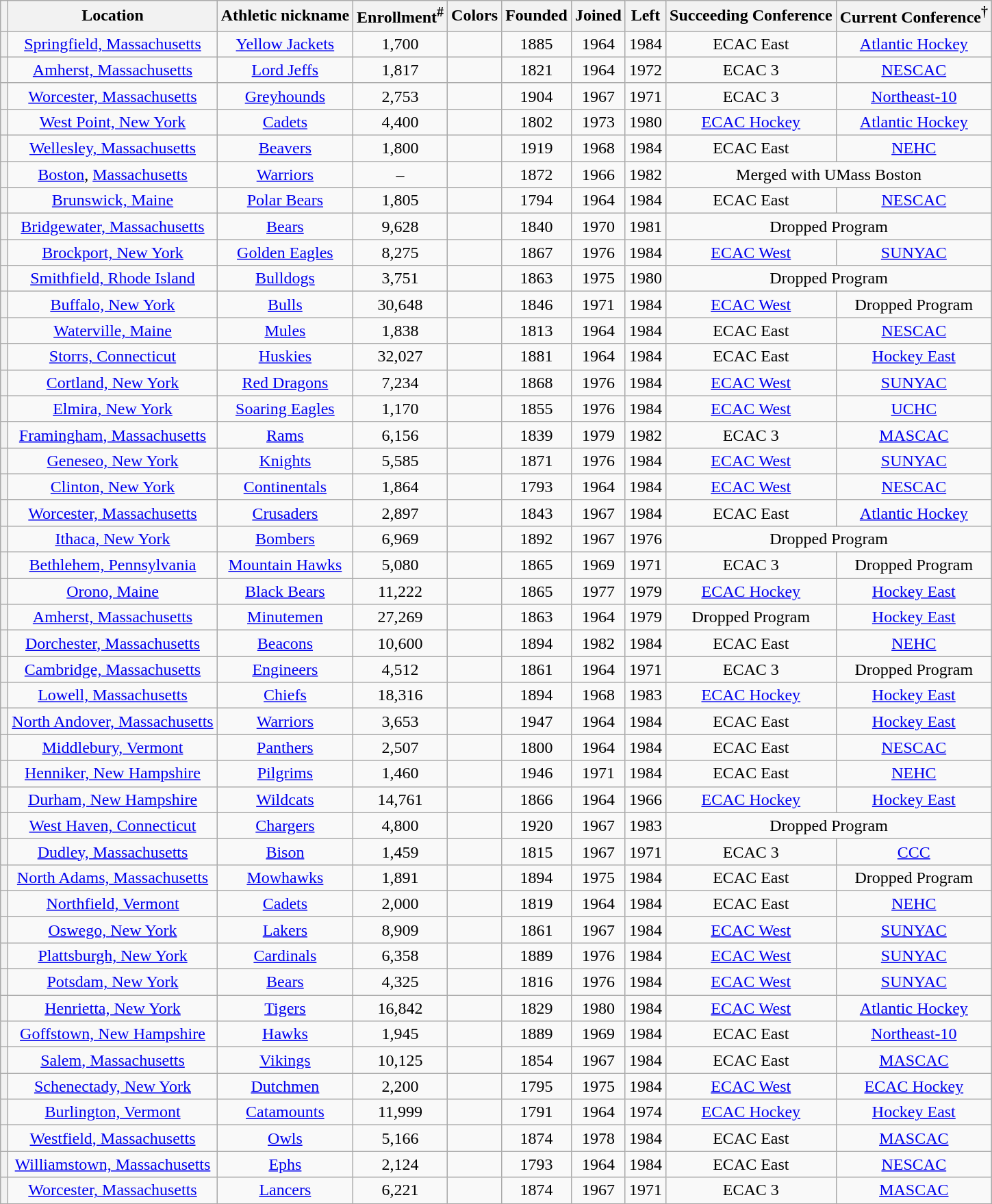<table class="wikitable sortable" style="text-align:center;">
<tr>
<th></th>
<th>Location</th>
<th>Athletic nickname</th>
<th>Enrollment<sup>#</sup></th>
<th>Colors</th>
<th>Founded</th>
<th>Joined</th>
<th>Left</th>
<th>Succeeding Conference</th>
<th>Current Conference<sup>†</sup></th>
</tr>
<tr>
<th></th>
<td><a href='#'>Springfield, Massachusetts</a></td>
<td><a href='#'>Yellow Jackets</a></td>
<td>1,700</td>
<td style="text-align:right;"></td>
<td>1885</td>
<td>1964</td>
<td>1984</td>
<td>ECAC East</td>
<td><a href='#'>Atlantic Hockey</a></td>
</tr>
<tr>
<th></th>
<td><a href='#'>Amherst, Massachusetts</a></td>
<td><a href='#'>Lord Jeffs</a></td>
<td>1,817</td>
<td style="text-align:right;"></td>
<td>1821</td>
<td>1964</td>
<td>1972</td>
<td>ECAC 3</td>
<td><a href='#'>NESCAC</a></td>
</tr>
<tr>
<th></th>
<td><a href='#'>Worcester, Massachusetts</a></td>
<td><a href='#'>Greyhounds</a></td>
<td>2,753</td>
<td style="text-align:right;"></td>
<td>1904</td>
<td>1967</td>
<td>1971</td>
<td>ECAC 3</td>
<td><a href='#'>Northeast-10</a></td>
</tr>
<tr>
<th></th>
<td><a href='#'>West Point, New York</a></td>
<td><a href='#'>Cadets</a></td>
<td>4,400</td>
<td style="text-align:right;"></td>
<td>1802</td>
<td>1973</td>
<td>1980</td>
<td><a href='#'>ECAC Hockey</a></td>
<td><a href='#'>Atlantic Hockey</a></td>
</tr>
<tr>
<th></th>
<td><a href='#'>Wellesley, Massachusetts</a></td>
<td><a href='#'>Beavers</a></td>
<td>1,800</td>
<td style="text-align:right;"></td>
<td>1919</td>
<td>1968</td>
<td>1984</td>
<td>ECAC East</td>
<td><a href='#'>NEHC</a></td>
</tr>
<tr>
<th></th>
<td><a href='#'>Boston</a>, <a href='#'>Massachusetts</a></td>
<td><a href='#'>Warriors</a></td>
<td>–</td>
<td style="text-align:right;"> </td>
<td>1872</td>
<td>1966</td>
<td>1982</td>
<td colspan=2>Merged with UMass Boston</td>
</tr>
<tr>
<th></th>
<td><a href='#'>Brunswick, Maine</a></td>
<td><a href='#'>Polar Bears</a></td>
<td>1,805</td>
<td style="text-align:right;"></td>
<td>1794</td>
<td>1964</td>
<td>1984</td>
<td>ECAC East</td>
<td><a href='#'>NESCAC</a></td>
</tr>
<tr>
<th></th>
<td><a href='#'>Bridgewater, Massachusetts</a></td>
<td><a href='#'>Bears</a></td>
<td>9,628</td>
<td style="text-align:right;"></td>
<td>1840</td>
<td>1970</td>
<td>1981</td>
<td colspan=2>Dropped Program</td>
</tr>
<tr>
<th></th>
<td><a href='#'>Brockport, New York</a></td>
<td><a href='#'>Golden Eagles</a></td>
<td>8,275</td>
<td style="text-align:right;"></td>
<td>1867</td>
<td>1976</td>
<td>1984</td>
<td><a href='#'>ECAC West</a></td>
<td><a href='#'>SUNYAC</a></td>
</tr>
<tr>
<th></th>
<td><a href='#'>Smithfield, Rhode Island</a></td>
<td><a href='#'>Bulldogs</a></td>
<td>3,751</td>
<td style="text-align:right;"></td>
<td>1863</td>
<td>1975</td>
<td>1980</td>
<td colspan=2>Dropped Program</td>
</tr>
<tr>
<th></th>
<td><a href='#'>Buffalo, New York</a></td>
<td><a href='#'>Bulls</a></td>
<td>30,648</td>
<td style="text-align:right;"></td>
<td>1846</td>
<td>1971</td>
<td>1984</td>
<td><a href='#'>ECAC West</a></td>
<td>Dropped Program</td>
</tr>
<tr>
<th></th>
<td><a href='#'>Waterville, Maine</a></td>
<td><a href='#'>Mules</a></td>
<td>1,838</td>
<td style="text-align:right;"></td>
<td>1813</td>
<td>1964</td>
<td>1984</td>
<td>ECAC East</td>
<td><a href='#'>NESCAC</a></td>
</tr>
<tr>
<th></th>
<td><a href='#'>Storrs, Connecticut</a></td>
<td><a href='#'>Huskies</a></td>
<td>32,027</td>
<td style="text-align:right;"></td>
<td>1881</td>
<td>1964</td>
<td>1984</td>
<td>ECAC East</td>
<td><a href='#'>Hockey East</a></td>
</tr>
<tr>
<th></th>
<td><a href='#'>Cortland, New York</a></td>
<td><a href='#'>Red Dragons</a></td>
<td>7,234</td>
<td style="text-align:right;"></td>
<td>1868</td>
<td>1976</td>
<td>1984</td>
<td><a href='#'>ECAC West</a></td>
<td><a href='#'>SUNYAC</a></td>
</tr>
<tr>
<th></th>
<td><a href='#'>Elmira, New York</a></td>
<td><a href='#'>Soaring Eagles</a></td>
<td>1,170</td>
<td style="text-align:right;"></td>
<td>1855</td>
<td>1976</td>
<td>1984</td>
<td><a href='#'>ECAC West</a></td>
<td><a href='#'>UCHC</a></td>
</tr>
<tr>
<th></th>
<td><a href='#'>Framingham, Massachusetts</a></td>
<td><a href='#'>Rams</a></td>
<td>6,156</td>
<td style="text-align:right;"></td>
<td>1839</td>
<td>1979</td>
<td>1982</td>
<td>ECAC 3</td>
<td><a href='#'>MASCAC</a></td>
</tr>
<tr>
<th></th>
<td><a href='#'>Geneseo, New York</a></td>
<td><a href='#'>Knights</a></td>
<td>5,585</td>
<td style="text-align:right;"></td>
<td>1871</td>
<td>1976</td>
<td>1984</td>
<td><a href='#'>ECAC West</a></td>
<td><a href='#'>SUNYAC</a></td>
</tr>
<tr>
<th></th>
<td><a href='#'>Clinton, New York</a></td>
<td><a href='#'>Continentals</a></td>
<td>1,864</td>
<td style="text-align:right;"></td>
<td>1793</td>
<td>1964</td>
<td>1984</td>
<td><a href='#'>ECAC West</a></td>
<td><a href='#'>NESCAC</a></td>
</tr>
<tr>
<th></th>
<td><a href='#'>Worcester, Massachusetts</a></td>
<td><a href='#'>Crusaders</a></td>
<td>2,897</td>
<td style="text-align:right;"></td>
<td>1843</td>
<td>1967</td>
<td>1984</td>
<td>ECAC East</td>
<td><a href='#'>Atlantic Hockey</a></td>
</tr>
<tr>
<th></th>
<td><a href='#'>Ithaca, New York</a></td>
<td><a href='#'>Bombers</a></td>
<td>6,969</td>
<td style="text-align:right;"></td>
<td>1892</td>
<td>1967</td>
<td>1976</td>
<td colspan=2>Dropped Program</td>
</tr>
<tr>
<th></th>
<td><a href='#'>Bethlehem, Pennsylvania</a></td>
<td><a href='#'>Mountain Hawks</a></td>
<td>5,080</td>
<td style="text-align:right;"></td>
<td>1865</td>
<td>1969</td>
<td>1971</td>
<td>ECAC 3</td>
<td>Dropped Program</td>
</tr>
<tr>
<th></th>
<td><a href='#'>Orono, Maine</a></td>
<td><a href='#'>Black Bears</a></td>
<td>11,222</td>
<td style="text-align:right;"></td>
<td>1865</td>
<td>1977</td>
<td>1979</td>
<td><a href='#'>ECAC Hockey</a></td>
<td><a href='#'>Hockey East</a></td>
</tr>
<tr>
<th></th>
<td><a href='#'>Amherst, Massachusetts</a></td>
<td><a href='#'>Minutemen</a></td>
<td>27,269</td>
<td style="text-align:right;"></td>
<td>1863</td>
<td>1964</td>
<td>1979</td>
<td>Dropped Program</td>
<td><a href='#'>Hockey East</a></td>
</tr>
<tr>
<th></th>
<td><a href='#'>Dorchester, Massachusetts</a></td>
<td><a href='#'>Beacons</a></td>
<td>10,600</td>
<td style="text-align:right;"></td>
<td>1894</td>
<td>1982</td>
<td>1984</td>
<td>ECAC East</td>
<td><a href='#'>NEHC</a></td>
</tr>
<tr>
<th></th>
<td><a href='#'>Cambridge, Massachusetts</a></td>
<td><a href='#'>Engineers</a></td>
<td>4,512</td>
<td style="text-align:right;"></td>
<td>1861</td>
<td>1964</td>
<td>1971</td>
<td>ECAC 3</td>
<td>Dropped Program</td>
</tr>
<tr>
<th></th>
<td><a href='#'>Lowell, Massachusetts</a></td>
<td><a href='#'>Chiefs</a></td>
<td>18,316</td>
<td style="text-align:right;"></td>
<td>1894</td>
<td>1968</td>
<td>1983</td>
<td><a href='#'>ECAC Hockey</a></td>
<td><a href='#'>Hockey East</a></td>
</tr>
<tr>
<th></th>
<td><a href='#'>North Andover, Massachusetts</a></td>
<td><a href='#'>Warriors</a></td>
<td>3,653</td>
<td style="text-align:right;"></td>
<td>1947</td>
<td>1964</td>
<td>1984</td>
<td>ECAC East</td>
<td><a href='#'>Hockey East</a></td>
</tr>
<tr>
<th></th>
<td><a href='#'>Middlebury, Vermont</a></td>
<td><a href='#'>Panthers</a></td>
<td>2,507</td>
<td style="text-align:right;"></td>
<td>1800</td>
<td>1964</td>
<td>1984</td>
<td>ECAC East</td>
<td><a href='#'>NESCAC</a></td>
</tr>
<tr>
<th></th>
<td><a href='#'>Henniker, New Hampshire</a></td>
<td><a href='#'>Pilgrims</a></td>
<td>1,460</td>
<td style="text-align:right;"></td>
<td>1946</td>
<td>1971</td>
<td>1984</td>
<td>ECAC East</td>
<td><a href='#'>NEHC</a></td>
</tr>
<tr>
<th></th>
<td><a href='#'>Durham, New Hampshire</a></td>
<td><a href='#'>Wildcats</a></td>
<td>14,761</td>
<td style="text-align:right;"></td>
<td>1866</td>
<td>1964</td>
<td>1966</td>
<td><a href='#'>ECAC Hockey</a></td>
<td><a href='#'>Hockey East</a></td>
</tr>
<tr>
<th></th>
<td><a href='#'>West Haven, Connecticut</a></td>
<td><a href='#'>Chargers</a></td>
<td>4,800</td>
<td style="text-align:right;"></td>
<td>1920</td>
<td>1967</td>
<td>1983</td>
<td colspan=2>Dropped Program</td>
</tr>
<tr>
<th></th>
<td><a href='#'>Dudley, Massachusetts</a></td>
<td><a href='#'>Bison</a></td>
<td>1,459</td>
<td style="text-align:right;"></td>
<td>1815</td>
<td>1967</td>
<td>1971</td>
<td>ECAC 3</td>
<td><a href='#'>CCC</a></td>
</tr>
<tr>
<th></th>
<td><a href='#'>North Adams, Massachusetts</a></td>
<td><a href='#'>Mowhawks</a></td>
<td>1,891</td>
<td style="text-align:right;"></td>
<td>1894</td>
<td>1975</td>
<td>1984</td>
<td>ECAC East</td>
<td>Dropped Program</td>
</tr>
<tr>
<th></th>
<td><a href='#'>Northfield, Vermont</a></td>
<td><a href='#'>Cadets</a></td>
<td>2,000</td>
<td style="text-align:right;"></td>
<td>1819</td>
<td>1964</td>
<td>1984</td>
<td>ECAC East</td>
<td><a href='#'>NEHC</a></td>
</tr>
<tr>
<th></th>
<td><a href='#'>Oswego, New York</a></td>
<td><a href='#'>Lakers</a></td>
<td>8,909</td>
<td style="text-align:right;"></td>
<td>1861</td>
<td>1967</td>
<td>1984</td>
<td><a href='#'>ECAC West</a></td>
<td><a href='#'>SUNYAC</a></td>
</tr>
<tr>
<th></th>
<td><a href='#'>Plattsburgh, New York</a></td>
<td><a href='#'>Cardinals</a></td>
<td>6,358</td>
<td style="text-align:right;"></td>
<td>1889</td>
<td>1976</td>
<td>1984</td>
<td><a href='#'>ECAC West</a></td>
<td><a href='#'>SUNYAC</a></td>
</tr>
<tr>
<th></th>
<td><a href='#'>Potsdam, New York</a></td>
<td><a href='#'>Bears</a></td>
<td>4,325</td>
<td style="text-align:right;"></td>
<td>1816</td>
<td>1976</td>
<td>1984</td>
<td><a href='#'>ECAC West</a></td>
<td><a href='#'>SUNYAC</a></td>
</tr>
<tr>
<th></th>
<td><a href='#'>Henrietta, New York</a></td>
<td><a href='#'>Tigers</a></td>
<td>16,842</td>
<td style="text-align:right;"></td>
<td>1829</td>
<td>1980</td>
<td>1984</td>
<td><a href='#'>ECAC West</a></td>
<td><a href='#'>Atlantic Hockey</a></td>
</tr>
<tr>
<th></th>
<td><a href='#'>Goffstown, New Hampshire</a></td>
<td><a href='#'>Hawks</a></td>
<td>1,945</td>
<td style="text-align:right;"></td>
<td>1889</td>
<td>1969</td>
<td>1984</td>
<td>ECAC East</td>
<td><a href='#'>Northeast-10</a></td>
</tr>
<tr>
<th></th>
<td><a href='#'>Salem, Massachusetts</a></td>
<td><a href='#'>Vikings</a></td>
<td>10,125</td>
<td style="text-align:right;"></td>
<td>1854</td>
<td>1967</td>
<td>1984</td>
<td>ECAC East</td>
<td><a href='#'>MASCAC</a></td>
</tr>
<tr>
<th></th>
<td><a href='#'>Schenectady, New York</a></td>
<td><a href='#'>Dutchmen</a></td>
<td>2,200</td>
<td style="text-align:right;"></td>
<td>1795</td>
<td>1975</td>
<td>1984</td>
<td><a href='#'>ECAC West</a></td>
<td><a href='#'>ECAC Hockey</a></td>
</tr>
<tr>
<th></th>
<td><a href='#'>Burlington, Vermont</a></td>
<td><a href='#'>Catamounts</a></td>
<td>11,999</td>
<td style="text-align:right;"></td>
<td>1791</td>
<td>1964</td>
<td>1974</td>
<td><a href='#'>ECAC Hockey</a></td>
<td><a href='#'>Hockey East</a></td>
</tr>
<tr>
<th></th>
<td><a href='#'>Westfield, Massachusetts</a></td>
<td><a href='#'>Owls</a></td>
<td>5,166</td>
<td style="text-align:right;"></td>
<td>1874</td>
<td>1978</td>
<td>1984</td>
<td>ECAC East</td>
<td><a href='#'>MASCAC</a></td>
</tr>
<tr>
<th></th>
<td><a href='#'>Williamstown, Massachusetts</a></td>
<td><a href='#'>Ephs</a></td>
<td>2,124</td>
<td style="text-align:right;"></td>
<td>1793</td>
<td>1964</td>
<td>1984</td>
<td>ECAC East</td>
<td><a href='#'>NESCAC</a></td>
</tr>
<tr>
<th></th>
<td><a href='#'>Worcester, Massachusetts</a></td>
<td><a href='#'>Lancers</a></td>
<td>6,221</td>
<td style="text-align:right;"></td>
<td>1874</td>
<td>1967</td>
<td>1971</td>
<td>ECAC 3</td>
<td><a href='#'>MASCAC</a></td>
</tr>
<tr>
</tr>
</table>
